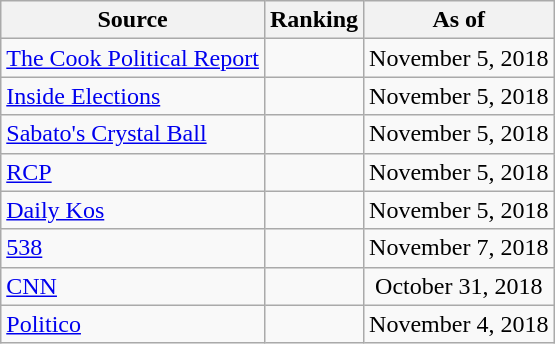<table class="wikitable" style="text-align:center">
<tr>
<th>Source</th>
<th>Ranking</th>
<th>As of</th>
</tr>
<tr>
<td align=left><a href='#'>The Cook Political Report</a></td>
<td></td>
<td>November 5, 2018</td>
</tr>
<tr>
<td align=left><a href='#'>Inside Elections</a></td>
<td></td>
<td>November 5, 2018</td>
</tr>
<tr>
<td align=left><a href='#'>Sabato's Crystal Ball</a></td>
<td></td>
<td>November 5, 2018</td>
</tr>
<tr>
<td align="left"><a href='#'>RCP</a></td>
<td></td>
<td>November 5, 2018</td>
</tr>
<tr>
<td align="left"><a href='#'>Daily Kos</a></td>
<td></td>
<td>November 5, 2018</td>
</tr>
<tr>
<td align="left"><a href='#'>538</a></td>
<td></td>
<td>November 7, 2018</td>
</tr>
<tr>
<td align="left"><a href='#'>CNN</a></td>
<td></td>
<td>October 31, 2018</td>
</tr>
<tr>
<td align="left"><a href='#'>Politico</a></td>
<td></td>
<td>November 4, 2018</td>
</tr>
</table>
